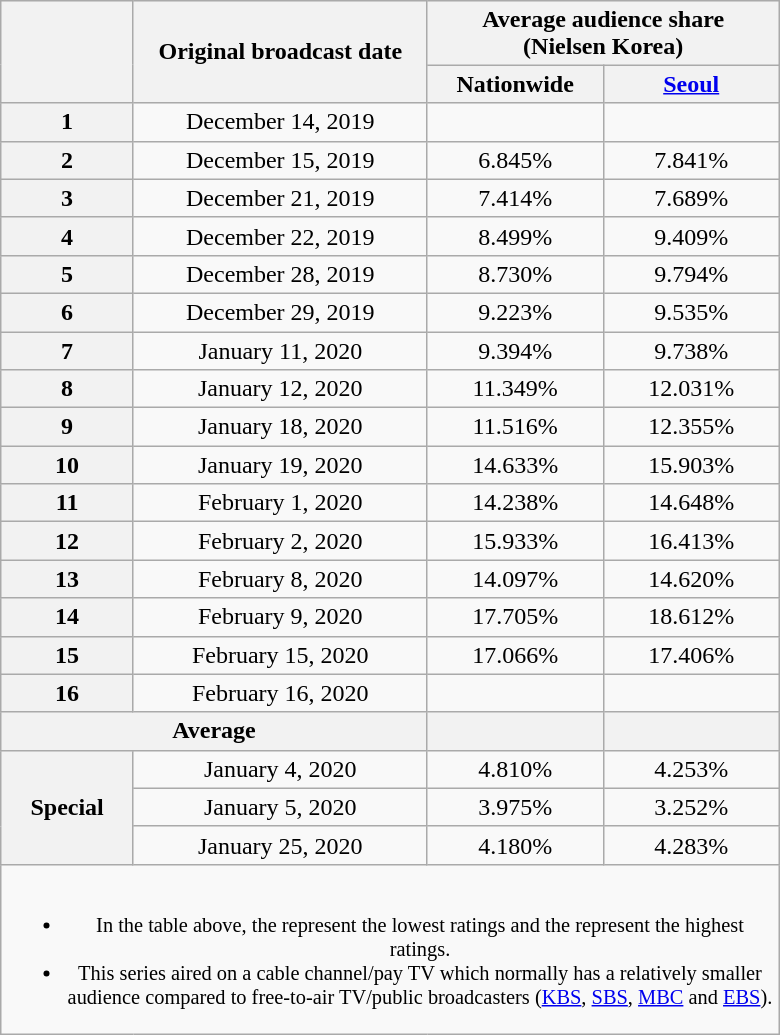<table class="wikitable" style="text-align:center;max-width:520px; margin-left: auto; margin-right: auto; border: none;">
<tr>
</tr>
<tr>
<th rowspan="2"></th>
<th rowspan="2">Original broadcast date</th>
<th colspan="2">Average audience share<br>(Nielsen Korea)</th>
</tr>
<tr>
<th width="110">Nationwide</th>
<th width="110"><a href='#'>Seoul</a></th>
</tr>
<tr>
<th>1</th>
<td>December 14, 2019</td>
<td> </td>
<td> </td>
</tr>
<tr>
<th>2</th>
<td>December 15, 2019</td>
<td>6.845% </td>
<td>7.841% </td>
</tr>
<tr>
<th>3</th>
<td>December 21, 2019</td>
<td>7.414% </td>
<td>7.689% </td>
</tr>
<tr>
<th>4</th>
<td>December 22, 2019</td>
<td>8.499% </td>
<td>9.409% </td>
</tr>
<tr>
<th>5</th>
<td>December 28, 2019</td>
<td>8.730% </td>
<td>9.794% </td>
</tr>
<tr>
<th>6</th>
<td>December 29, 2019</td>
<td>9.223% </td>
<td>9.535% </td>
</tr>
<tr>
<th>7</th>
<td>January 11, 2020</td>
<td>9.394% </td>
<td>9.738% </td>
</tr>
<tr>
<th>8</th>
<td>January 12, 2020</td>
<td>11.349% </td>
<td>12.031% </td>
</tr>
<tr>
<th>9</th>
<td>January 18, 2020</td>
<td>11.516% </td>
<td>12.355% </td>
</tr>
<tr>
<th>10</th>
<td>January 19, 2020</td>
<td>14.633% </td>
<td>15.903% </td>
</tr>
<tr>
<th>11</th>
<td>February 1, 2020</td>
<td>14.238% </td>
<td>14.648% </td>
</tr>
<tr>
<th>12</th>
<td>February 2, 2020</td>
<td>15.933% </td>
<td>16.413% </td>
</tr>
<tr>
<th>13</th>
<td>February 8, 2020</td>
<td>14.097% </td>
<td>14.620% </td>
</tr>
<tr>
<th>14</th>
<td>February 9, 2020</td>
<td>17.705% </td>
<td>18.612% </td>
</tr>
<tr>
<th>15</th>
<td>February 15, 2020</td>
<td>17.066% </td>
<td>17.406% </td>
</tr>
<tr>
<th>16</th>
<td>February 16, 2020</td>
<td> </td>
<td> </td>
</tr>
<tr>
<th colspan="2">Average</th>
<th></th>
<th></th>
</tr>
<tr>
<th rowspan="3">Special</th>
<td>January 4, 2020</td>
<td>4.810% </td>
<td>4.253% </td>
</tr>
<tr>
<td>January 5, 2020</td>
<td>3.975% </td>
<td>3.252% </td>
</tr>
<tr>
<td>January 25, 2020</td>
<td>4.180% </td>
<td>4.283% </td>
</tr>
<tr>
<td colspan="4" style="font-size:85%"><br><ul><li>In the table above, the <strong></strong> represent the lowest ratings and the <strong></strong> represent the highest ratings.</li><li>This series aired on a cable channel/pay TV which normally has a relatively smaller audience compared to free-to-air TV/public broadcasters (<a href='#'>KBS</a>, <a href='#'>SBS</a>, <a href='#'>MBC</a> and <a href='#'>EBS</a>).</li></ul></td>
</tr>
</table>
